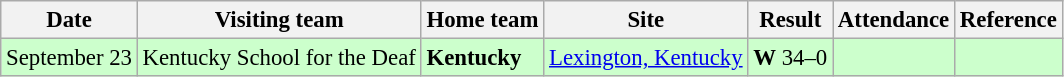<table class="wikitable" style="font-size:95%;">
<tr>
<th>Date</th>
<th>Visiting team</th>
<th>Home team</th>
<th>Site</th>
<th>Result</th>
<th>Attendance</th>
<th class="unsortable">Reference</th>
</tr>
<tr bgcolor=ccffcc>
<td>September 23</td>
<td>Kentucky School for the Deaf</td>
<td><strong>Kentucky</strong></td>
<td><a href='#'>Lexington, Kentucky</a></td>
<td><strong>W</strong> 34–0</td>
<td></td>
<td></td>
</tr>
</table>
